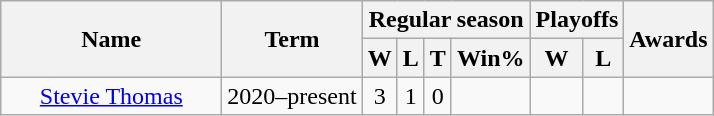<table class="wikitable" style="text-align:center">
<tr>
<th rowspan="2" style="width:140px;">Name</th>
<th rowspan="2">Term</th>
<th colspan="4">Regular season</th>
<th colspan="2">Playoffs</th>
<th rowspan="2">Awards</th>
</tr>
<tr>
<th>W</th>
<th>L</th>
<th>T</th>
<th>Win%</th>
<th>W</th>
<th>L</th>
</tr>
<tr>
<td><a href='#'>Stevie Thomas</a></td>
<td>2020–present</td>
<td>3</td>
<td>1</td>
<td>0</td>
<td></td>
<td></td>
<td></td>
<td></td>
</tr>
</table>
